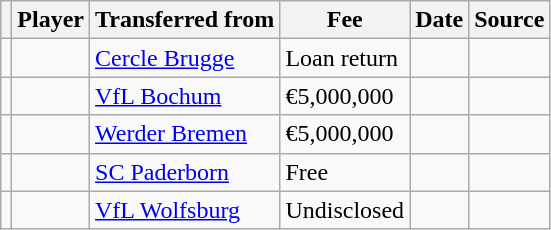<table class="wikitable plainrowheaders sortable">
<tr>
<th></th>
<th scope="col">Player</th>
<th>Transferred from</th>
<th style="width: 65px;">Fee</th>
<th scope="col">Date</th>
<th scope="col">Source</th>
</tr>
<tr>
<td align="center"></td>
<td></td>
<td> <a href='#'>Cercle Brugge</a></td>
<td>Loan return</td>
<td></td>
<td></td>
</tr>
<tr>
<td align="center"></td>
<td></td>
<td> <a href='#'>VfL Bochum</a></td>
<td>€5,000,000</td>
<td></td>
<td></td>
</tr>
<tr>
<td align="center"></td>
<td></td>
<td> <a href='#'>Werder Bremen</a></td>
<td>€5,000,000</td>
<td></td>
<td></td>
</tr>
<tr>
<td align="center"></td>
<td></td>
<td> <a href='#'>SC Paderborn</a></td>
<td>Free</td>
<td></td>
<td></td>
</tr>
<tr>
<td align="center"></td>
<td></td>
<td> <a href='#'>VfL Wolfsburg</a></td>
<td>Undisclosed</td>
<td></td>
<td></td>
</tr>
</table>
